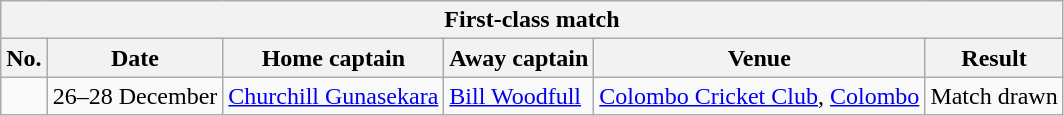<table class="wikitable">
<tr>
<th colspan="9">First-class match</th>
</tr>
<tr>
<th>No.</th>
<th>Date</th>
<th>Home captain</th>
<th>Away captain</th>
<th>Venue</th>
<th>Result</th>
</tr>
<tr>
<td></td>
<td>26–28 December</td>
<td><a href='#'>Churchill Gunasekara</a></td>
<td><a href='#'>Bill Woodfull</a></td>
<td><a href='#'>Colombo Cricket Club</a>, <a href='#'>Colombo</a></td>
<td>Match drawn</td>
</tr>
</table>
